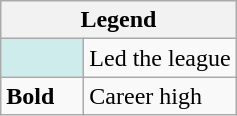<table class="wikitable mw-collapsible mw-collapsed">
<tr>
<th colspan="2">Legend</th>
</tr>
<tr>
<td style="background:#cfecec; width:3em;"></td>
<td>Led the league</td>
</tr>
<tr>
<td><strong>Bold</strong></td>
<td>Career high</td>
</tr>
</table>
